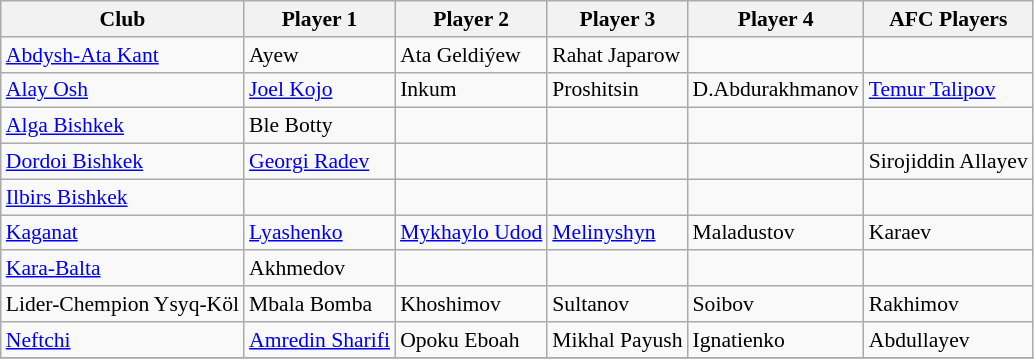<table class="wikitable" style="font-size:90%;">
<tr>
<th>Club</th>
<th>Player 1</th>
<th>Player 2</th>
<th>Player 3</th>
<th>Player 4</th>
<th>AFC Players</th>
</tr>
<tr>
<td><a href='#'>Abdysh-Ata Kant</a></td>
<td> Ayew</td>
<td> Ata Geldiýew</td>
<td> Rahat Japarow</td>
<td></td>
<td></td>
</tr>
<tr>
<td><a href='#'>Alay Osh</a></td>
<td> <a href='#'>Joel Kojo</a></td>
<td> Inkum</td>
<td> Proshitsin</td>
<td> D.Abdurakhmanov</td>
<td> <a href='#'>Temur Talipov</a></td>
</tr>
<tr>
<td><a href='#'>Alga Bishkek</a></td>
<td> Ble Botty</td>
<td></td>
<td></td>
<td></td>
<td></td>
</tr>
<tr>
<td><a href='#'>Dordoi Bishkek</a></td>
<td> <a href='#'>Georgi Radev</a></td>
<td></td>
<td></td>
<td></td>
<td> Sirojiddin Allayev</td>
</tr>
<tr>
<td><a href='#'>Ilbirs Bishkek</a></td>
<td></td>
<td></td>
<td></td>
<td></td>
<td></td>
</tr>
<tr>
<td><a href='#'>Kaganat</a></td>
<td> <a href='#'>Lyashenko</a></td>
<td> <a href='#'>Mykhaylo Udod</a></td>
<td> <a href='#'>Melinyshyn</a></td>
<td> Maladustov</td>
<td> Karaev</td>
</tr>
<tr>
<td><a href='#'>Kara-Balta</a></td>
<td> Akhmedov</td>
<td></td>
<td></td>
<td></td>
<td></td>
</tr>
<tr>
<td>Lider-Chempion Ysyq-Köl</td>
<td> Mbala Bomba</td>
<td> Khoshimov</td>
<td> Sultanov</td>
<td> Soibov</td>
<td> Rakhimov</td>
</tr>
<tr>
<td><a href='#'>Neftchi</a></td>
<td> <a href='#'>Amredin Sharifi</a></td>
<td> Opoku Eboah</td>
<td> Mikhal Payush</td>
<td> Ignatienko</td>
<td> Abdullayev</td>
</tr>
<tr>
</tr>
</table>
